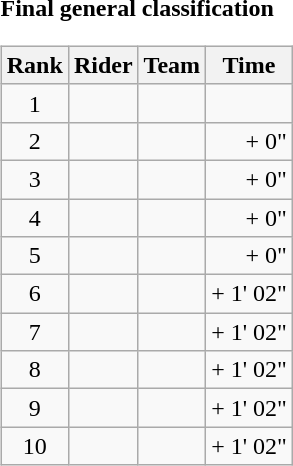<table>
<tr>
<td><strong>Final general classification</strong><br><table class="wikitable">
<tr>
<th scope="col">Rank</th>
<th scope="col">Rider</th>
<th scope="col">Team</th>
<th scope="col">Time</th>
</tr>
<tr>
<td style="text-align:center;">1</td>
<td></td>
<td></td>
<td style="text-align:right;"></td>
</tr>
<tr>
<td style="text-align:center;">2</td>
<td></td>
<td></td>
<td style="text-align:right;">+ 0"</td>
</tr>
<tr>
<td style="text-align:center;">3</td>
<td></td>
<td></td>
<td style="text-align:right;">+ 0"</td>
</tr>
<tr>
<td style="text-align:center;">4</td>
<td></td>
<td></td>
<td style="text-align:right;">+ 0"</td>
</tr>
<tr>
<td style="text-align:center;">5</td>
<td></td>
<td></td>
<td style="text-align:right;">+ 0"</td>
</tr>
<tr>
<td style="text-align:center;">6</td>
<td></td>
<td></td>
<td style="text-align:right;">+ 1' 02"</td>
</tr>
<tr>
<td style="text-align:center;">7</td>
<td></td>
<td></td>
<td style="text-align:right;">+ 1' 02"</td>
</tr>
<tr>
<td style="text-align:center;">8</td>
<td></td>
<td></td>
<td style="text-align:right;">+ 1' 02"</td>
</tr>
<tr>
<td style="text-align:center;">9</td>
<td></td>
<td></td>
<td style="text-align:right;">+ 1' 02"</td>
</tr>
<tr>
<td style="text-align:center;">10</td>
<td></td>
<td></td>
<td style="text-align:right;">+ 1' 02"</td>
</tr>
</table>
</td>
</tr>
</table>
